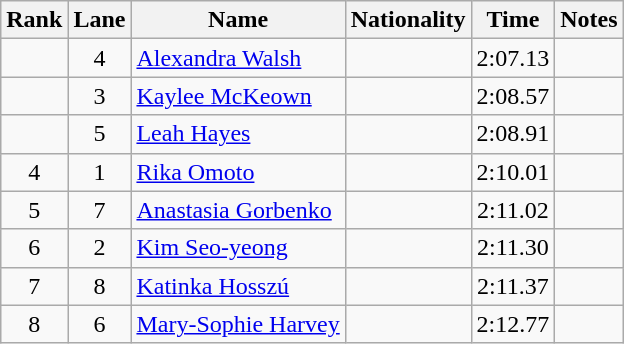<table class="wikitable sortable" style="text-align:center">
<tr>
<th>Rank</th>
<th>Lane</th>
<th>Name</th>
<th>Nationality</th>
<th>Time</th>
<th>Notes</th>
</tr>
<tr>
<td></td>
<td>4</td>
<td align=left><a href='#'>Alexandra Walsh</a></td>
<td align=left></td>
<td>2:07.13</td>
<td></td>
</tr>
<tr>
<td></td>
<td>3</td>
<td align=left><a href='#'>Kaylee McKeown</a></td>
<td align=left></td>
<td>2:08.57</td>
<td></td>
</tr>
<tr>
<td></td>
<td>5</td>
<td align=left><a href='#'>Leah Hayes</a></td>
<td align=left></td>
<td>2:08.91</td>
<td></td>
</tr>
<tr>
<td>4</td>
<td>1</td>
<td align=left><a href='#'>Rika Omoto</a></td>
<td align=left></td>
<td>2:10.01</td>
<td></td>
</tr>
<tr>
<td>5</td>
<td>7</td>
<td align=left><a href='#'>Anastasia Gorbenko</a></td>
<td align=left></td>
<td>2:11.02</td>
<td></td>
</tr>
<tr>
<td>6</td>
<td>2</td>
<td align=left><a href='#'>Kim Seo-yeong</a></td>
<td align=left></td>
<td>2:11.30</td>
<td></td>
</tr>
<tr>
<td>7</td>
<td>8</td>
<td align=left><a href='#'>Katinka Hosszú</a></td>
<td align=left></td>
<td>2:11.37</td>
<td></td>
</tr>
<tr>
<td>8</td>
<td>6</td>
<td align=left><a href='#'>Mary-Sophie Harvey</a></td>
<td align=left></td>
<td>2:12.77</td>
<td></td>
</tr>
</table>
